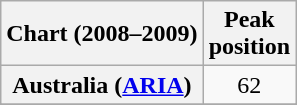<table class="wikitable sortable plainrowheaders">
<tr>
<th align="left">Chart (2008–2009)</th>
<th align="left">Peak<br>position</th>
</tr>
<tr>
<th scope="row">Australia (<a href='#'>ARIA</a>)</th>
<td align="center">62</td>
</tr>
<tr>
</tr>
<tr>
</tr>
<tr>
</tr>
<tr>
</tr>
<tr>
</tr>
<tr>
</tr>
<tr>
</tr>
<tr>
</tr>
<tr>
</tr>
<tr>
</tr>
<tr>
</tr>
<tr>
</tr>
<tr>
</tr>
<tr>
</tr>
<tr>
</tr>
<tr>
</tr>
</table>
